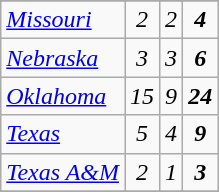<table class="wikitable sortable">
<tr>
</tr>
<tr>
<td><em><a href='#'>Missouri</a></em></td>
<td style="text-align: center;"><em>2</em></td>
<td style="text-align: center;"><em>2</em></td>
<td style="text-align: center;"><strong><em>4</em></strong></td>
</tr>
<tr>
<td><em><a href='#'>Nebraska</a></em></td>
<td style="text-align: center;"><em>3</em></td>
<td style="text-align: center;"><em>3</em></td>
<td style="text-align: center;"><strong><em>6</em></strong></td>
</tr>
<tr>
<td><em><a href='#'>Oklahoma</a></em></td>
<td style="text-align: center;"><em>15</em></td>
<td style="text-align: center;"><em>9</em></td>
<td style="text-align: center;"><strong><em>24</em></strong></td>
</tr>
<tr>
<td><em><a href='#'>Texas</a></em></td>
<td style="text-align: center;"><em>5</em></td>
<td style="text-align: center;"><em>4</em></td>
<td style="text-align: center;"><strong><em>9</em></strong></td>
</tr>
<tr>
<td><em><a href='#'>Texas A&M</a></em></td>
<td style="text-align: center;"><em>2</em></td>
<td style="text-align: center;"><em>1</em></td>
<td style="text-align: center;"><strong><em>3</em></strong></td>
</tr>
<tr>
</tr>
</table>
